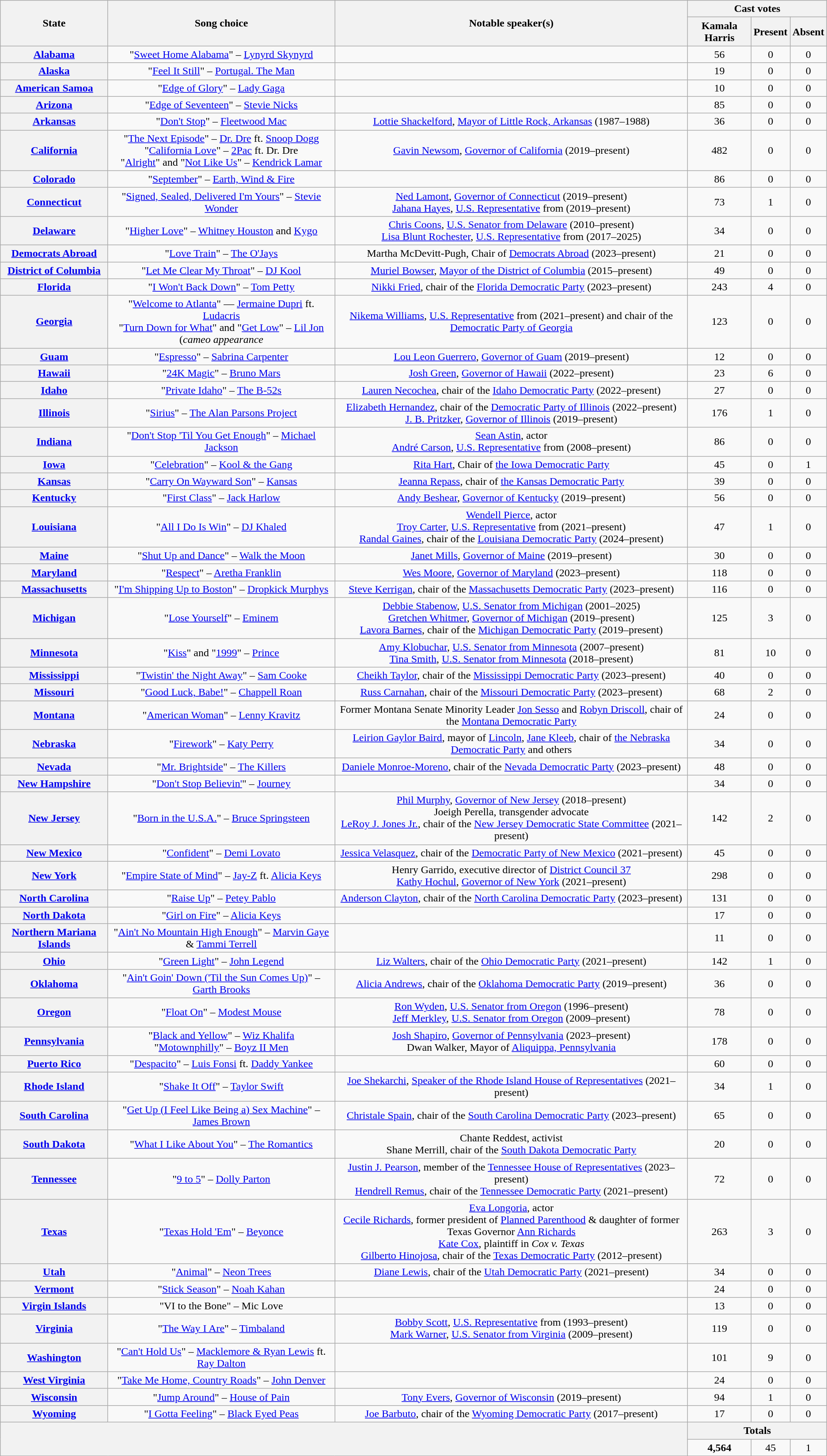<table class="wikitable plainrowheaders" style="text-align:center;">
<tr>
<th rowspan="2" scope="col">State</th>
<th rowspan="2" scope="col">Song choice</th>
<th rowspan="2" scope="col">Notable speaker(s)</th>
<th colspan="3" scope="col">Cast votes</th>
</tr>
<tr>
<th>Kamala Harris</th>
<th>Present</th>
<th>Absent</th>
</tr>
<tr>
<th scope="row" style="text-align:center;"><a href='#'>Alabama</a></th>
<td>"<a href='#'>Sweet Home Alabama</a>" – <a href='#'>Lynyrd Skynyrd</a></td>
<td></td>
<td>56</td>
<td>0</td>
<td>0</td>
</tr>
<tr>
<th scope="row" style="text-align:center;"><a href='#'>Alaska</a></th>
<td>"<a href='#'>Feel It Still</a>" – <a href='#'>Portugal. The Man</a></td>
<td></td>
<td>19</td>
<td>0</td>
<td>0</td>
</tr>
<tr>
<th scope="row" style="text-align:center;"><a href='#'>American Samoa</a></th>
<td>"<a href='#'>Edge of Glory</a>" – <a href='#'>Lady Gaga</a></td>
<td></td>
<td>10</td>
<td>0</td>
<td>0</td>
</tr>
<tr>
<th scope="row" style="text-align:center;"><a href='#'>Arizona</a></th>
<td>"<a href='#'>Edge of Seventeen</a>" – <a href='#'>Stevie Nicks</a></td>
<td></td>
<td>85</td>
<td>0</td>
<td>0</td>
</tr>
<tr>
<th scope="row" style="text-align:center;"><a href='#'>Arkansas</a></th>
<td>"<a href='#'>Don't Stop</a>" – <a href='#'>Fleetwood Mac</a></td>
<td><a href='#'>Lottie Shackelford</a>, <a href='#'>Mayor of Little Rock, Arkansas</a> (1987–1988)</td>
<td>36</td>
<td>0</td>
<td>0</td>
</tr>
<tr>
<th scope="row" style="text-align:center;"><a href='#'>California</a></th>
<td>"<a href='#'>The Next Episode</a>" – <a href='#'>Dr. Dre</a> ft. <a href='#'>Snoop Dogg</a><br>"<a href='#'>California Love</a>" – <a href='#'>2Pac</a> ft. Dr. Dre <br>"<a href='#'>Alright</a>" and "<a href='#'>Not Like Us</a>" – <a href='#'>Kendrick Lamar</a></td>
<td><a href='#'>Gavin Newsom</a>, <a href='#'>Governor of California</a> (2019–present)</td>
<td>482</td>
<td>0</td>
<td>0</td>
</tr>
<tr>
<th scope="row" style="text-align:center;"><a href='#'>Colorado</a></th>
<td>"<a href='#'>September</a>" – <a href='#'>Earth, Wind & Fire</a></td>
<td></td>
<td>86</td>
<td>0</td>
<td>0</td>
</tr>
<tr>
<th scope="row" style="text-align:center;"><a href='#'>Connecticut</a></th>
<td>"<a href='#'>Signed, Sealed, Delivered I'm Yours</a>" – <a href='#'>Stevie Wonder</a></td>
<td><a href='#'>Ned Lamont</a>, <a href='#'>Governor of Connecticut</a> (2019–present)<br><a href='#'>Jahana Hayes</a>, <a href='#'>U.S. Representative</a> from  (2019–present)</td>
<td>73</td>
<td>1</td>
<td>0</td>
</tr>
<tr>
<th scope="row" style="text-align:center;"><a href='#'>Delaware</a></th>
<td>"<a href='#'>Higher Love</a>" – <a href='#'>Whitney Houston</a> and <a href='#'>Kygo</a></td>
<td><a href='#'>Chris Coons</a>, <a href='#'>U.S. Senator from Delaware</a> (2010–present)<br><a href='#'>Lisa Blunt Rochester</a>, <a href='#'>U.S. Representative</a> from  (2017–2025)</td>
<td>34</td>
<td>0</td>
<td>0</td>
</tr>
<tr>
<th scope="row" style="text-align:center;"><a href='#'>Democrats Abroad</a></th>
<td>"<a href='#'>Love Train</a>" – <a href='#'>The O'Jays</a></td>
<td>Martha McDevitt-Pugh, Chair of <a href='#'>Democrats Abroad</a> (2023–present)</td>
<td>21</td>
<td>0</td>
<td>0</td>
</tr>
<tr>
<th scope="row" style="text-align:center;"><a href='#'>District of Columbia</a></th>
<td>"<a href='#'>Let Me Clear My Throat</a>" – <a href='#'>DJ Kool</a></td>
<td><a href='#'>Muriel Bowser</a>, <a href='#'>Mayor of the District of Columbia</a> (2015–present)</td>
<td>49</td>
<td>0</td>
<td>0</td>
</tr>
<tr>
<th scope="row" style="text-align:center;"><a href='#'>Florida</a></th>
<td>"<a href='#'>I Won't Back Down</a>" – <a href='#'>Tom Petty</a></td>
<td><a href='#'>Nikki Fried</a>, chair of the <a href='#'>Florida Democratic Party</a> (2023–present)</td>
<td>243</td>
<td>4</td>
<td>0</td>
</tr>
<tr>
<th scope="row" style="text-align:center;"><a href='#'>Georgia</a></th>
<td>"<a href='#'>Welcome to Atlanta</a>" — <a href='#'>Jermaine Dupri</a> ft. <a href='#'>Ludacris</a><br>"<a href='#'>Turn Down for What</a>" and "<a href='#'>Get Low</a>" – <a href='#'>Lil Jon</a> (<em>cameo appearance</em></td>
<td><a href='#'>Nikema Williams</a>, <a href='#'>U.S. Representative</a> from  (2021–present) and chair of the <a href='#'>Democratic Party of Georgia</a></td>
<td>123</td>
<td>0</td>
<td>0</td>
</tr>
<tr>
<th scope="row" style="text-align:center;"><a href='#'>Guam</a></th>
<td>"<a href='#'>Espresso</a>" – <a href='#'>Sabrina Carpenter</a></td>
<td><a href='#'>Lou Leon Guerrero</a>, <a href='#'>Governor of Guam</a> (2019–present)</td>
<td>12</td>
<td>0</td>
<td>0</td>
</tr>
<tr>
<th scope="row" style="text-align:center;"><a href='#'>Hawaii</a></th>
<td>"<a href='#'>24K Magic</a>" – <a href='#'>Bruno Mars</a></td>
<td><a href='#'>Josh Green</a>, <a href='#'>Governor of Hawaii</a> (2022–present)</td>
<td>23</td>
<td>6</td>
<td>0</td>
</tr>
<tr>
<th scope="row" style="text-align:center;"><a href='#'>Idaho</a></th>
<td>"<a href='#'>Private Idaho</a>" – <a href='#'>The B-52s</a></td>
<td><a href='#'>Lauren Necochea</a>, chair of the <a href='#'>Idaho Democratic Party</a> (2022–present)</td>
<td>27</td>
<td>0</td>
<td>0</td>
</tr>
<tr>
<th scope="row" style="text-align:center;"><a href='#'>Illinois</a></th>
<td>"<a href='#'>Sirius</a>" – <a href='#'>The Alan Parsons Project</a></td>
<td><a href='#'>Elizabeth Hernandez</a>, chair of the <a href='#'>Democratic Party of Illinois</a> (2022–present)<br><a href='#'>J. B. Pritzker</a>, <a href='#'>Governor of Illinois</a> (2019–present)</td>
<td>176</td>
<td>1</td>
<td>0</td>
</tr>
<tr>
<th scope="row" style="text-align:center;"><a href='#'>Indiana</a></th>
<td>"<a href='#'>Don't Stop 'Til You Get Enough</a>" – <a href='#'>Michael Jackson</a></td>
<td><a href='#'>Sean Astin</a>, actor<br><a href='#'>André Carson</a>, <a href='#'>U.S. Representative</a> from  (2008–present)</td>
<td>86</td>
<td>0</td>
<td>0</td>
</tr>
<tr>
<th scope="row" style="text-align:center;"><a href='#'>Iowa</a></th>
<td>"<a href='#'>Celebration</a>" – <a href='#'>Kool & the Gang</a></td>
<td><a href='#'>Rita Hart</a>, Chair of <a href='#'>the Iowa Democratic Party</a></td>
<td>45</td>
<td>0</td>
<td>1</td>
</tr>
<tr>
<th scope="row" style="text-align:center;"><a href='#'>Kansas</a></th>
<td>"<a href='#'>Carry On Wayward Son</a>" – <a href='#'>Kansas</a></td>
<td><a href='#'>Jeanna Repass</a>, chair of <a href='#'>the Kansas Democratic Party</a></td>
<td>39</td>
<td>0</td>
<td>0</td>
</tr>
<tr>
<th scope="row" style="text-align:center;"><a href='#'>Kentucky</a></th>
<td>"<a href='#'>First Class</a>" – <a href='#'>Jack Harlow</a></td>
<td><a href='#'>Andy Beshear</a>, <a href='#'>Governor of Kentucky</a> (2019–present)</td>
<td>56</td>
<td>0</td>
<td>0</td>
</tr>
<tr>
<th scope="row" style="text-align:center;"><a href='#'>Louisiana</a></th>
<td>"<a href='#'>All I Do Is Win</a>" – <a href='#'>DJ Khaled</a></td>
<td><a href='#'>Wendell Pierce</a>, actor<br><a href='#'>Troy Carter</a>, <a href='#'>U.S. Representative</a> from  (2021–present)<br><a href='#'>Randal Gaines</a>, chair of the <a href='#'>Louisiana Democratic Party</a> (2024–present)</td>
<td>47</td>
<td>1</td>
<td>0</td>
</tr>
<tr>
<th scope="row" style="text-align:center;"><a href='#'>Maine</a></th>
<td>"<a href='#'>Shut Up and Dance</a>" – <a href='#'>Walk the Moon</a></td>
<td><a href='#'>Janet Mills</a>, <a href='#'>Governor of Maine</a> (2019–present)</td>
<td>30</td>
<td>0</td>
<td>0</td>
</tr>
<tr>
<th scope="row" style="text-align:center;"><a href='#'>Maryland</a></th>
<td>"<a href='#'>Respect</a>" – <a href='#'>Aretha Franklin</a></td>
<td><a href='#'>Wes Moore</a>, <a href='#'>Governor of Maryland</a> (2023–present)</td>
<td>118</td>
<td>0</td>
<td>0</td>
</tr>
<tr>
<th scope="row" style="text-align:center;"><a href='#'>Massachusetts</a></th>
<td>"<a href='#'>I'm Shipping Up to Boston</a>" – <a href='#'>Dropkick Murphys</a></td>
<td><a href='#'>Steve Kerrigan</a>, chair of the <a href='#'>Massachusetts Democratic Party</a> (2023–present)</td>
<td>116</td>
<td>0</td>
<td>0</td>
</tr>
<tr>
<th scope="row" style="text-align:center;"><a href='#'>Michigan</a></th>
<td>"<a href='#'>Lose Yourself</a>" – <a href='#'>Eminem</a></td>
<td><a href='#'>Debbie Stabenow</a>, <a href='#'>U.S. Senator from Michigan</a> (2001–2025)<br><a href='#'>Gretchen Whitmer</a>, <a href='#'>Governor of Michigan</a> (2019–present)<br><a href='#'>Lavora Barnes</a>, chair of the <a href='#'>Michigan Democratic Party</a> (2019–present)</td>
<td>125</td>
<td>3</td>
<td>0</td>
</tr>
<tr>
<th scope="row" style="text-align:center;"><a href='#'>Minnesota</a></th>
<td>"<a href='#'>Kiss</a>" and "<a href='#'>1999</a>" – <a href='#'>Prince</a></td>
<td><a href='#'>Amy Klobuchar</a>, <a href='#'>U.S. Senator from Minnesota</a> (2007–present)<br><a href='#'>Tina Smith</a>, <a href='#'>U.S. Senator from Minnesota</a> (2018–present)</td>
<td>81</td>
<td>10</td>
<td>0</td>
</tr>
<tr>
<th scope="row" style="text-align:center;"><a href='#'>Mississippi</a></th>
<td>"<a href='#'>Twistin' the Night Away</a>" – <a href='#'>Sam Cooke</a></td>
<td><a href='#'>Cheikh Taylor</a>, chair of the <a href='#'>Mississippi Democratic Party</a> (2023–present)</td>
<td>40</td>
<td>0</td>
<td>0</td>
</tr>
<tr>
<th scope="row" style="text-align:center;"><a href='#'>Missouri</a></th>
<td>"<a href='#'>Good Luck, Babe!</a>" – <a href='#'>Chappell Roan</a></td>
<td><a href='#'>Russ Carnahan</a>, chair of the <a href='#'>Missouri Democratic Party</a> (2023–present)</td>
<td>68</td>
<td>2</td>
<td>0</td>
</tr>
<tr>
<th scope="row" style="text-align:center;"><a href='#'>Montana</a></th>
<td>"<a href='#'>American Woman</a>" – <a href='#'>Lenny Kravitz</a></td>
<td>Former Montana Senate Minority Leader <a href='#'>Jon Sesso</a> and <a href='#'>Robyn Driscoll</a>, chair of the <a href='#'>Montana Democratic Party</a></td>
<td>24</td>
<td>0</td>
<td>0</td>
</tr>
<tr>
<th scope="row" style="text-align:center;"><a href='#'>Nebraska</a></th>
<td>"<a href='#'>Firework</a>" – <a href='#'>Katy Perry</a></td>
<td><a href='#'>Leirion Gaylor Baird</a>, mayor of <a href='#'>Lincoln</a>, <a href='#'>Jane Kleeb</a>, chair of <a href='#'>the Nebraska Democratic Party</a> and others</td>
<td>34</td>
<td>0</td>
<td>0</td>
</tr>
<tr>
<th scope="row" style="text-align:center;"><a href='#'>Nevada</a></th>
<td>"<a href='#'>Mr. Brightside</a>" – <a href='#'>The Killers</a></td>
<td><a href='#'>Daniele Monroe-Moreno</a>, chair of the <a href='#'>Nevada Democratic Party</a> (2023–present)</td>
<td>48</td>
<td>0</td>
<td>0</td>
</tr>
<tr>
<th scope="row" style="text-align:center;"><a href='#'>New Hampshire</a></th>
<td>"<a href='#'>Don't Stop Believin'</a>" – <a href='#'>Journey</a></td>
<td></td>
<td>34</td>
<td>0</td>
<td>0</td>
</tr>
<tr>
<th scope="row" style="text-align:center;"><a href='#'>New Jersey</a></th>
<td>"<a href='#'>Born in the U.S.A.</a>" – <a href='#'>Bruce Springsteen</a></td>
<td><a href='#'>Phil Murphy</a>, <a href='#'>Governor of New Jersey</a> (2018–present)<br>Joeigh Perella, transgender advocate<br><a href='#'>LeRoy J. Jones Jr.</a>, chair of the <a href='#'>New Jersey Democratic State Committee</a> (2021–present)</td>
<td>142</td>
<td>2</td>
<td>0</td>
</tr>
<tr>
<th scope="row" style="text-align:center;"><a href='#'>New Mexico</a></th>
<td>"<a href='#'>Confident</a>" – <a href='#'>Demi Lovato</a></td>
<td><a href='#'>Jessica Velasquez</a>, chair of the <a href='#'>Democratic Party of New Mexico</a> (2021–present)</td>
<td>45</td>
<td>0</td>
<td>0</td>
</tr>
<tr>
<th scope="row" style="text-align:center;"><a href='#'>New York</a></th>
<td>"<a href='#'>Empire State of Mind</a>" – <a href='#'>Jay-Z</a> ft. <a href='#'>Alicia Keys</a></td>
<td>Henry Garrido, executive director of <a href='#'>District Council 37</a><br><a href='#'>Kathy Hochul</a>, <a href='#'>Governor of New York</a> (2021–present)</td>
<td>298</td>
<td>0</td>
<td>0</td>
</tr>
<tr>
<th scope="row" style="text-align:center;"><a href='#'>North Carolina</a></th>
<td>"<a href='#'>Raise Up</a>" – <a href='#'>Petey Pablo</a></td>
<td><a href='#'>Anderson Clayton</a>, chair of the <a href='#'>North Carolina Democratic Party</a> (2023–present)</td>
<td>131</td>
<td>0</td>
<td>0</td>
</tr>
<tr>
<th scope="row" style="text-align:center;"><a href='#'>North Dakota</a></th>
<td>"<a href='#'>Girl on Fire</a>" – <a href='#'>Alicia Keys</a></td>
<td></td>
<td>17</td>
<td>0</td>
<td>0</td>
</tr>
<tr>
<th scope="row" style="text-align:center;"><a href='#'>Northern Mariana Islands</a></th>
<td>"<a href='#'>Ain't No Mountain High Enough</a>" – <a href='#'>Marvin Gaye</a> & <a href='#'>Tammi Terrell</a></td>
<td></td>
<td>11</td>
<td>0</td>
<td>0</td>
</tr>
<tr>
<th scope="row" style="text-align:center;"><a href='#'>Ohio</a></th>
<td>"<a href='#'>Green Light</a>" – <a href='#'>John Legend</a></td>
<td><a href='#'>Liz Walters</a>, chair of the <a href='#'>Ohio Democratic Party</a> (2021–present)</td>
<td>142</td>
<td>1</td>
<td>0</td>
</tr>
<tr>
<th scope="row" style="text-align:center;"><a href='#'>Oklahoma</a></th>
<td>"<a href='#'>Ain't Goin' Down ('Til the Sun Comes Up)</a>" – <a href='#'>Garth Brooks</a></td>
<td><a href='#'>Alicia Andrews</a>, chair of the <a href='#'>Oklahoma Democratic Party</a> (2019–present)</td>
<td>36</td>
<td>0</td>
<td>0</td>
</tr>
<tr>
<th scope="row" style="text-align:center;"><a href='#'>Oregon</a></th>
<td>"<a href='#'>Float On</a>" – <a href='#'>Modest Mouse</a></td>
<td><a href='#'>Ron Wyden</a>, <a href='#'>U.S. Senator from Oregon</a> (1996–present)<br><a href='#'>Jeff Merkley</a>, <a href='#'>U.S. Senator from Oregon</a> (2009–present)</td>
<td>78</td>
<td>0</td>
<td>0</td>
</tr>
<tr>
<th scope="row" style="text-align:center;"><a href='#'>Pennsylvania</a></th>
<td>"<a href='#'>Black and Yellow</a>" – <a href='#'>Wiz Khalifa</a><br>"<a href='#'>Motownphilly</a>" – <a href='#'>Boyz II Men</a></td>
<td><a href='#'>Josh Shapiro</a>, <a href='#'>Governor of Pennsylvania</a> (2023–present)<br>Dwan Walker, Mayor of <a href='#'>Aliquippa, Pennsylvania</a></td>
<td>178</td>
<td>0</td>
<td>0</td>
</tr>
<tr>
<th scope="row" style="text-align:center;"><a href='#'>Puerto Rico</a></th>
<td>"<a href='#'>Despacito</a>" – <a href='#'>Luis Fonsi</a> ft. <a href='#'>Daddy Yankee</a></td>
<td></td>
<td>60</td>
<td>0</td>
<td>0</td>
</tr>
<tr>
<th scope="row" style="text-align:center;"><a href='#'>Rhode Island</a></th>
<td>"<a href='#'>Shake It Off</a>" – <a href='#'>Taylor Swift</a></td>
<td><a href='#'>Joe Shekarchi</a>, <a href='#'>Speaker of the Rhode Island House of Representatives</a> (2021–present)</td>
<td>34</td>
<td>1</td>
<td>0</td>
</tr>
<tr>
<th scope="row" style="text-align:center;"><a href='#'>South Carolina</a></th>
<td>"<a href='#'>Get Up (I Feel Like Being a) Sex Machine</a>" – <a href='#'>James Brown</a></td>
<td><a href='#'>Christale Spain</a>, chair of the <a href='#'>South Carolina Democratic Party</a> (2023–present)</td>
<td>65</td>
<td>0</td>
<td>0</td>
</tr>
<tr>
<th scope="row" style="text-align:center;"><a href='#'>South Dakota</a></th>
<td>"<a href='#'>What I Like About You</a>" – <a href='#'>The Romantics</a></td>
<td>Chante Reddest, activist<br>Shane Merrill, chair of the <a href='#'>South Dakota Democratic Party</a></td>
<td>20</td>
<td>0</td>
<td>0</td>
</tr>
<tr>
<th scope="row" style="text-align:center;"><a href='#'>Tennessee</a></th>
<td>"<a href='#'>9 to 5</a>" – <a href='#'>Dolly Parton</a></td>
<td><a href='#'>Justin J. Pearson</a>, member of the <a href='#'>Tennessee House of Representatives</a> (2023–present)<br><a href='#'>Hendrell Remus</a>, chair of the <a href='#'>Tennessee Democratic Party</a> (2021–present)</td>
<td>72</td>
<td>0</td>
<td>0</td>
</tr>
<tr>
<th scope="row" style="text-align:center;"><a href='#'>Texas</a></th>
<td>"<a href='#'>Texas Hold 'Em</a>" – <a href='#'>Beyonce</a></td>
<td><a href='#'>Eva Longoria</a>, actor<br> <a href='#'>Cecile Richards</a>, former president of <a href='#'>Planned Parenthood</a> & daughter of former Texas Governor <a href='#'>Ann Richards</a><br><a href='#'>Kate Cox</a>, plaintiff in <em>Cox v. Texas</em><br><a href='#'>Gilberto Hinojosa</a>, chair of the <a href='#'>Texas Democratic Party</a> (2012–present)</td>
<td>263</td>
<td>3</td>
<td>0</td>
</tr>
<tr>
<th scope="row" style="text-align:center;"><a href='#'>Utah</a></th>
<td>"<a href='#'>Animal</a>" – <a href='#'>Neon Trees</a></td>
<td><a href='#'>Diane Lewis</a>, chair of the <a href='#'>Utah Democratic Party</a> (2021–present)</td>
<td>34</td>
<td>0</td>
<td>0</td>
</tr>
<tr>
<th scope="row" style="text-align:center;"><a href='#'>Vermont</a></th>
<td>"<a href='#'>Stick Season</a>" – <a href='#'>Noah Kahan</a></td>
<td></td>
<td>24</td>
<td>0</td>
<td>0</td>
</tr>
<tr>
<th scope="row" style="text-align:center;"><a href='#'>Virgin Islands</a></th>
<td>"VI to the Bone" – Mic Love</td>
<td></td>
<td>13</td>
<td>0</td>
<td>0</td>
</tr>
<tr>
<th scope="row" style="text-align:center;"><a href='#'>Virginia</a></th>
<td>"<a href='#'>The Way I Are</a>" – <a href='#'>Timbaland</a></td>
<td><a href='#'>Bobby Scott</a>, <a href='#'>U.S. Representative</a> from  (1993–present)<br><a href='#'>Mark Warner</a>, <a href='#'>U.S. Senator from Virginia</a> (2009–present)</td>
<td>119</td>
<td>0</td>
<td>0</td>
</tr>
<tr>
<th scope="row" style="text-align:center;"><a href='#'>Washington</a></th>
<td>"<a href='#'>Can't Hold Us</a>" – <a href='#'>Macklemore & Ryan Lewis</a> ft. <a href='#'>Ray Dalton</a></td>
<td></td>
<td>101</td>
<td>9</td>
<td>0</td>
</tr>
<tr>
<th scope="row" style="text-align:center;"><a href='#'>West Virginia</a></th>
<td>"<a href='#'>Take Me Home, Country Roads</a>" – <a href='#'>John Denver</a></td>
<td></td>
<td>24</td>
<td>0</td>
<td>0</td>
</tr>
<tr>
<th scope="row" style="text-align:center;"><a href='#'>Wisconsin</a></th>
<td>"<a href='#'>Jump Around</a>" – <a href='#'>House of Pain</a></td>
<td><a href='#'>Tony Evers</a>, <a href='#'>Governor of Wisconsin</a> (2019–present)</td>
<td>94</td>
<td>1</td>
<td>0</td>
</tr>
<tr>
<th scope="row" style="text-align:center;"><a href='#'>Wyoming</a></th>
<td>"<a href='#'>I Gotta Feeling</a>" – <a href='#'>Black Eyed Peas</a></td>
<td><a href='#'>Joe Barbuto</a>, chair of the <a href='#'>Wyoming Democratic Party</a> (2017–present)</td>
<td>17</td>
<td>0</td>
<td>0</td>
</tr>
<tr>
<th colspan="3" rowspan="2"></th>
<th colspan="3">Totals</th>
</tr>
<tr>
<td><strong>4,564</strong></td>
<td>45</td>
<td>1</td>
</tr>
</table>
